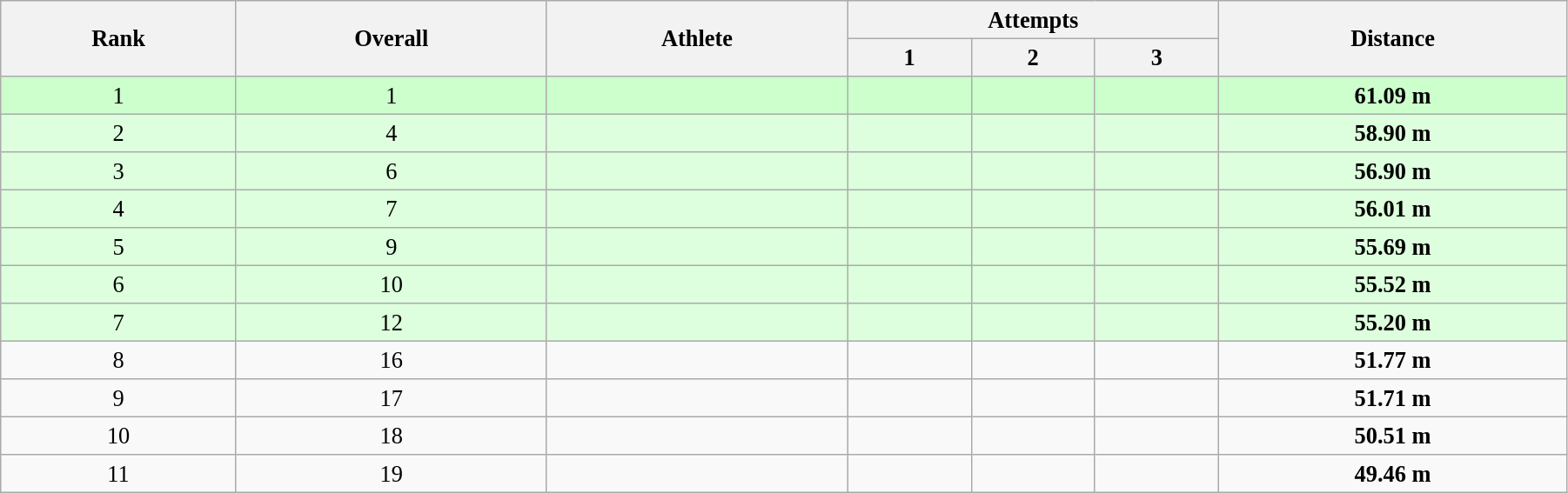<table class="wikitable" style=" text-align:center; font-size:110%;" width="95%">
<tr>
<th rowspan="2">Rank</th>
<th rowspan="2">Overall</th>
<th rowspan="2">Athlete</th>
<th colspan="3">Attempts</th>
<th rowspan="2">Distance</th>
</tr>
<tr>
<th>1</th>
<th>2</th>
<th>3</th>
</tr>
<tr style="background:#ccffcc;">
<td>1</td>
<td>1</td>
<td align=left></td>
<td></td>
<td></td>
<td></td>
<td><strong>61.09 m</strong></td>
</tr>
<tr style="background:#ddffdd;">
<td>2</td>
<td>4</td>
<td align=left></td>
<td></td>
<td></td>
<td></td>
<td><strong>58.90 m</strong></td>
</tr>
<tr style="background:#ddffdd;">
<td>3</td>
<td>6</td>
<td align=left></td>
<td></td>
<td></td>
<td></td>
<td><strong>56.90 m</strong></td>
</tr>
<tr style="background:#ddffdd;">
<td>4</td>
<td>7</td>
<td align=left></td>
<td></td>
<td></td>
<td></td>
<td><strong>56.01 m</strong></td>
</tr>
<tr style="background:#ddffdd;">
<td>5</td>
<td>9</td>
<td align=left></td>
<td></td>
<td></td>
<td></td>
<td><strong>55.69 m</strong></td>
</tr>
<tr style="background:#ddffdd;">
<td>6</td>
<td>10</td>
<td align=left></td>
<td></td>
<td></td>
<td></td>
<td><strong>55.52 m</strong></td>
</tr>
<tr style="background:#ddffdd;">
<td>7</td>
<td>12</td>
<td align=left></td>
<td></td>
<td></td>
<td></td>
<td><strong>55.20 m</strong></td>
</tr>
<tr>
<td>8</td>
<td>16</td>
<td align=left></td>
<td></td>
<td></td>
<td></td>
<td><strong>51.77 m</strong></td>
</tr>
<tr>
<td>9</td>
<td>17</td>
<td align=left></td>
<td></td>
<td></td>
<td></td>
<td><strong>51.71 m</strong></td>
</tr>
<tr>
<td>10</td>
<td>18</td>
<td align=left></td>
<td></td>
<td></td>
<td></td>
<td><strong>50.51 m</strong></td>
</tr>
<tr>
<td>11</td>
<td>19</td>
<td align=left></td>
<td></td>
<td></td>
<td></td>
<td><strong>49.46 m</strong></td>
</tr>
</table>
